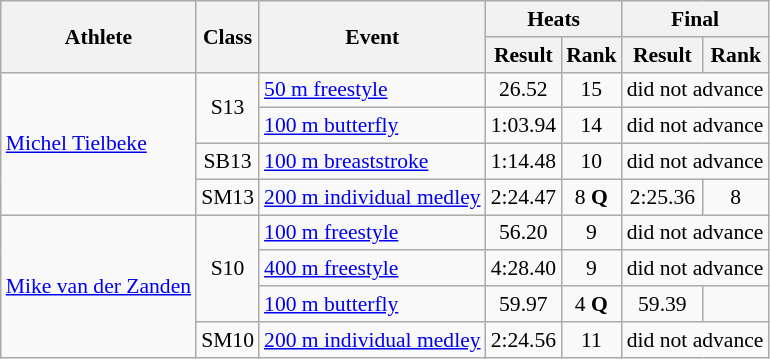<table class=wikitable style="font-size:90%">
<tr>
<th rowspan="2">Athlete</th>
<th rowspan="2">Class</th>
<th rowspan="2">Event</th>
<th colspan="2">Heats</th>
<th colspan="2">Final</th>
</tr>
<tr>
<th>Result</th>
<th>Rank</th>
<th>Result</th>
<th>Rank</th>
</tr>
<tr>
<td rowspan="4"><a href='#'>Michel Tielbeke</a></td>
<td rowspan="2" align="center">S13</td>
<td><a href='#'>50 m freestyle</a></td>
<td align="center">26.52</td>
<td align="center">15</td>
<td align="center" colspan="2">did not advance</td>
</tr>
<tr>
<td><a href='#'>100 m butterfly</a></td>
<td align="center">1:03.94</td>
<td align="center">14</td>
<td align="center" colspan="2">did not advance</td>
</tr>
<tr>
<td align="center">SB13</td>
<td><a href='#'>100 m breaststroke</a></td>
<td align="center">1:14.48</td>
<td align="center">10</td>
<td align="center" colspan="2">did not advance</td>
</tr>
<tr>
<td align="center">SM13</td>
<td><a href='#'>200 m individual medley</a></td>
<td align="center">2:24.47</td>
<td align="center">8 <strong>Q</strong></td>
<td align="center">2:25.36</td>
<td align="center">8</td>
</tr>
<tr>
<td rowspan="6"><a href='#'>Mike van der Zanden</a></td>
<td rowspan="3" align="center">S10</td>
<td><a href='#'>100 m freestyle</a></td>
<td align="center">56.20</td>
<td align="center">9</td>
<td align="center" colspan="2">did not advance</td>
</tr>
<tr>
<td><a href='#'>400 m freestyle</a></td>
<td align="center">4:28.40</td>
<td align="center">9</td>
<td align="center" colspan="2">did not advance</td>
</tr>
<tr>
<td><a href='#'>100 m butterfly</a></td>
<td align="center">59.97</td>
<td align="center">4 <strong>Q</strong></td>
<td align="center">59.39</td>
<td align="center"></td>
</tr>
<tr>
<td align="center">SM10</td>
<td><a href='#'>200 m individual medley</a></td>
<td align="center">2:24.56</td>
<td align="center">11</td>
<td align="center" colspan="2">did not advance</td>
</tr>
</table>
